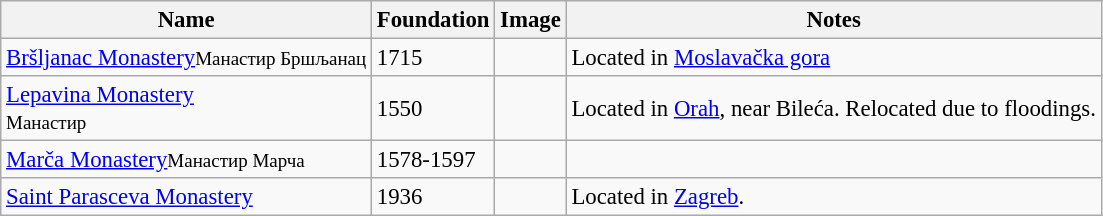<table class="wikitable" style="font-size:95%;">
<tr>
<th>Name</th>
<th>Foundation</th>
<th>Image</th>
<th>Notes</th>
</tr>
<tr>
<td><a href='#'>Bršljanac Monastery</a><small>Манастир Бршљанац</small></td>
<td>1715</td>
<td></td>
<td>Located in <a href='#'>Moslavačka gora</a></td>
</tr>
<tr>
<td><a href='#'>Lepavina Monastery</a><br><small>Манастир</small> </td>
<td>1550</td>
<td></td>
<td>Located in <a href='#'>Orah</a>, near Bileća. Relocated due to floodings.</td>
</tr>
<tr>
<td><a href='#'>Marča Monastery</a><small>Манастир Марча</small></td>
<td>1578-1597</td>
<td></td>
<td></td>
</tr>
<tr>
<td><a href='#'>Saint Parasceva Monastery</a><br></td>
<td>1936</td>
<td></td>
<td>Located in <a href='#'>Zagreb</a>.</td>
</tr>
</table>
